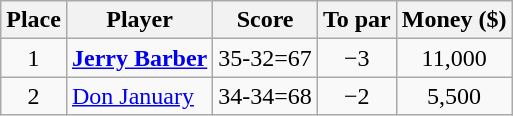<table class="wikitable">
<tr>
<th>Place</th>
<th>Player</th>
<th>Score</th>
<th>To par</th>
<th>Money ($)</th>
</tr>
<tr>
<td align=center>1</td>
<td> <strong><a href='#'>Jerry Barber</a></strong></td>
<td align=center>35-32=67</td>
<td align=center>−3</td>
<td align=center>11,000</td>
</tr>
<tr>
<td align=center>2</td>
<td> <a href='#'>Don January</a></td>
<td align=center>34-34=68</td>
<td align=center>−2</td>
<td align=center>5,500</td>
</tr>
</table>
